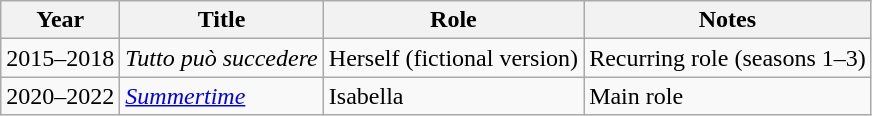<table class="wikitable">
<tr>
<th>Year</th>
<th>Title</th>
<th>Role</th>
<th>Notes</th>
</tr>
<tr>
<td>2015–2018</td>
<td><em>Tutto può succedere</em></td>
<td>Herself (fictional version)</td>
<td>Recurring role (seasons 1–3)</td>
</tr>
<tr>
<td>2020–2022</td>
<td><em><a href='#'>Summertime</a></em></td>
<td>Isabella</td>
<td>Main role</td>
</tr>
</table>
